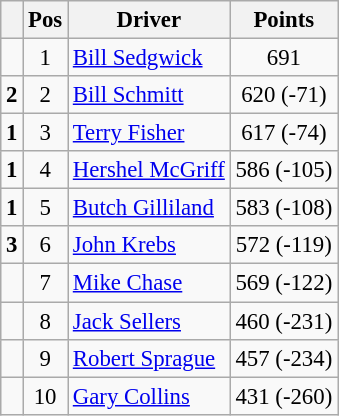<table class="wikitable" style="font-size: 95%;">
<tr>
<th></th>
<th>Pos</th>
<th>Driver</th>
<th>Points</th>
</tr>
<tr>
<td align="left"></td>
<td style="text-align:center;">1</td>
<td><a href='#'>Bill Sedgwick</a></td>
<td style="text-align:center;">691</td>
</tr>
<tr>
<td align="left"> <strong>2</strong></td>
<td style="text-align:center;">2</td>
<td><a href='#'>Bill Schmitt</a></td>
<td style="text-align:center;">620 (-71)</td>
</tr>
<tr>
<td align="left"> <strong>1</strong></td>
<td style="text-align:center;">3</td>
<td><a href='#'>Terry Fisher</a></td>
<td style="text-align:center;">617 (-74)</td>
</tr>
<tr>
<td align="left"> <strong>1</strong></td>
<td style="text-align:center;">4</td>
<td><a href='#'>Hershel McGriff</a></td>
<td style="text-align:center;">586 (-105)</td>
</tr>
<tr>
<td align="left"> <strong>1</strong></td>
<td style="text-align:center;">5</td>
<td><a href='#'>Butch Gilliland</a></td>
<td style="text-align:center;">583 (-108)</td>
</tr>
<tr>
<td align="left"> <strong>3</strong></td>
<td style="text-align:center;">6</td>
<td><a href='#'>John Krebs</a></td>
<td style="text-align:center;">572 (-119)</td>
</tr>
<tr>
<td align="left"></td>
<td style="text-align:center;">7</td>
<td><a href='#'>Mike Chase</a></td>
<td style="text-align:center;">569 (-122)</td>
</tr>
<tr>
<td align="left"></td>
<td style="text-align:center;">8</td>
<td><a href='#'>Jack Sellers</a></td>
<td style="text-align:center;">460 (-231)</td>
</tr>
<tr>
<td align="left"></td>
<td style="text-align:center;">9</td>
<td><a href='#'>Robert Sprague</a></td>
<td style="text-align:center;">457 (-234)</td>
</tr>
<tr>
<td align="left"></td>
<td style="text-align:center;">10</td>
<td><a href='#'>Gary Collins</a></td>
<td style="text-align:center;">431 (-260)</td>
</tr>
</table>
